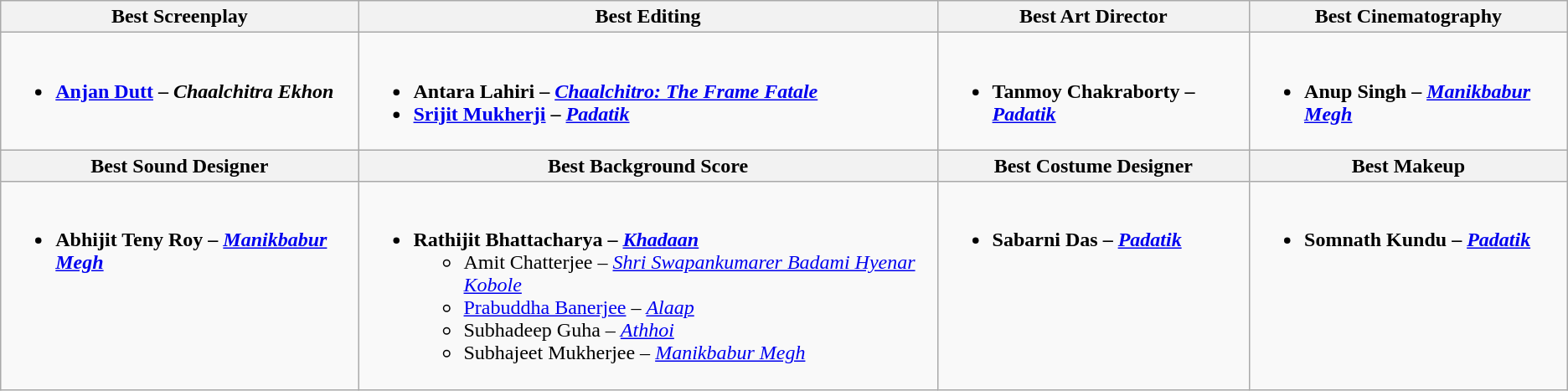<table class="wikitable">
<tr>
<th>Best Screenplay</th>
<th>Best Editing</th>
<th>Best Art Director</th>
<th>Best Cinematography</th>
</tr>
<tr>
<td valign=top><br><ul><li><strong><a href='#'>Anjan Dutt</a> –</strong> <strong><em>Chaalchitra Ekhon</em></strong></li></ul></td>
<td valign=top><br><ul><li><strong>Antara Lahiri –</strong> <strong><em><a href='#'>Chaalchitro: The Frame Fatale</a></em></strong></li><li><strong><a href='#'>Srijit Mukherji</a> –</strong> <strong><em><a href='#'>Padatik</a></em></strong></li></ul></td>
<td valign=top><br><ul><li><strong>Tanmoy Chakraborty –</strong> <strong><em><a href='#'>Padatik</a></em></strong></li></ul></td>
<td valign=top><br><ul><li><strong>Anup Singh –</strong> <strong><em><a href='#'>Manikbabur Megh</a></em></strong></li></ul></td>
</tr>
<tr>
<th>Best Sound Designer</th>
<th>Best Background Score</th>
<th>Best Costume Designer</th>
<th>Best Makeup</th>
</tr>
<tr>
<td valign=top><br><ul><li><strong>Abhijit Teny Roy –</strong> <strong><em><a href='#'>Manikbabur Megh</a></em></strong></li></ul></td>
<td valign=top><br><ul><li><strong>Rathijit Bhattacharya –</strong> <strong><em><a href='#'>Khadaan</a></em></strong><ul><li>Amit Chatterjee – <em><a href='#'>Shri Swapankumarer Badami Hyenar Kobole</a></em></li><li><a href='#'>Prabuddha Banerjee</a> – <em><a href='#'>Alaap</a></em></li><li>Subhadeep Guha – <em><a href='#'>Athhoi</a></em></li><li>Subhajeet Mukherjee – <em><a href='#'>Manikbabur Megh</a></em></li></ul></li></ul></td>
<td valign=top><br><ul><li><strong>Sabarni Das –</strong> <strong><em><a href='#'>Padatik</a></em></strong></li></ul></td>
<td valign=top><br><ul><li><strong>Somnath Kundu –</strong> <strong><em><a href='#'>Padatik</a></em></strong></li></ul></td>
</tr>
</table>
